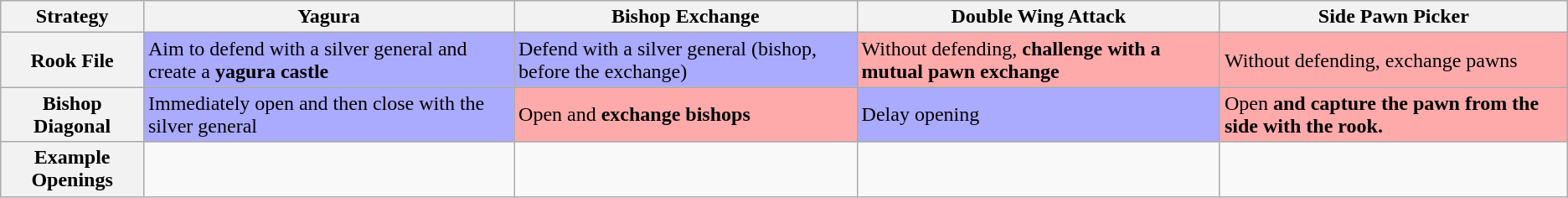<table class="wikitable">
<tr>
<th>Strategy</th>
<th>Yagura</th>
<th>Bishop Exchange</th>
<th>Double Wing Attack</th>
<th>Side Pawn Picker</th>
</tr>
<tr>
<th>Rook File</th>
<td style="background-color:#aaf">Aim to defend with a silver general and create a <strong>yagura castle</strong></td>
<td style="background-color:#aaf">Defend with a silver general (bishop, before the exchange)</td>
<td style="background-color:#faa">Without defending, <strong>challenge with a mutual pawn exchange</strong></td>
<td style="background-color:#faa">Without defending, exchange pawns</td>
</tr>
<tr>
<th>Bishop Diagonal</th>
<td style="background-color:#aaf">Immediately open and then close with the silver general</td>
<td style="background-color:#faa">Open and <strong>exchange bishops</strong></td>
<td style="background-color:#aaf">Delay opening</td>
<td style="background-color:#faa">Open <strong>and capture the pawn from the side with the rook.</strong></td>
</tr>
<tr>
<th>Example Openings</th>
<td><br></td>
<td><br></td>
<td><br></td>
<td><br></td>
</tr>
</table>
